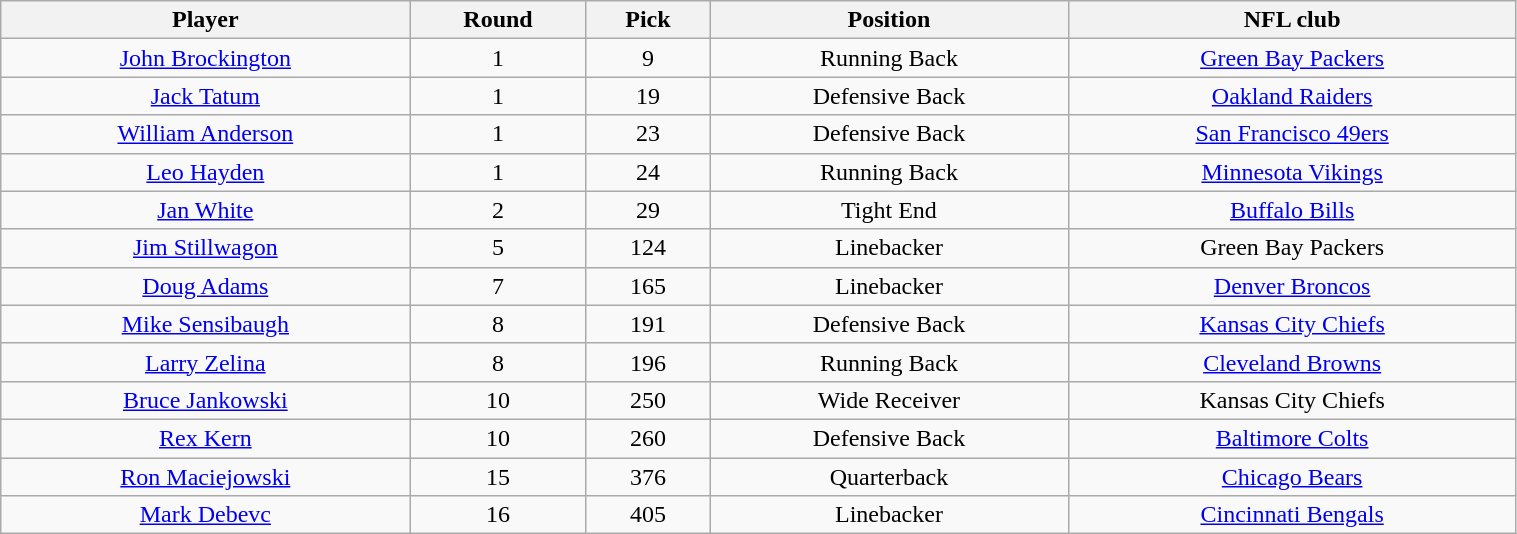<table class="wikitable" width="80%">
<tr>
<th>Player</th>
<th>Round</th>
<th>Pick</th>
<th>Position</th>
<th>NFL club</th>
</tr>
<tr align="center" bgcolor="">
<td><a href='#'>John Brockington</a></td>
<td>1</td>
<td>9</td>
<td>Running Back</td>
<td><a href='#'>Green Bay Packers</a></td>
</tr>
<tr align="center" bgcolor="">
<td><a href='#'>Jack Tatum</a></td>
<td>1</td>
<td>19</td>
<td>Defensive Back</td>
<td><a href='#'>Oakland Raiders</a></td>
</tr>
<tr align="center" bgcolor="">
<td><a href='#'>William Anderson</a></td>
<td>1</td>
<td>23</td>
<td>Defensive Back</td>
<td><a href='#'>San Francisco 49ers</a></td>
</tr>
<tr align="center" bgcolor="">
<td><a href='#'>Leo Hayden</a></td>
<td>1</td>
<td>24</td>
<td>Running Back</td>
<td><a href='#'>Minnesota Vikings</a></td>
</tr>
<tr align="center" bgcolor="">
<td><a href='#'>Jan White</a></td>
<td>2</td>
<td>29</td>
<td>Tight End</td>
<td><a href='#'>Buffalo Bills</a></td>
</tr>
<tr align="center" bgcolor="">
<td><a href='#'>Jim Stillwagon</a></td>
<td>5</td>
<td>124</td>
<td>Linebacker</td>
<td>Green Bay Packers</td>
</tr>
<tr align="center" bgcolor="">
<td><a href='#'>Doug Adams</a></td>
<td>7</td>
<td>165</td>
<td>Linebacker</td>
<td><a href='#'>Denver Broncos</a></td>
</tr>
<tr align="center" bgcolor="">
<td><a href='#'>Mike Sensibaugh</a></td>
<td>8</td>
<td>191</td>
<td>Defensive Back</td>
<td><a href='#'>Kansas City Chiefs</a></td>
</tr>
<tr align="center" bgcolor="">
<td><a href='#'>Larry Zelina</a></td>
<td>8</td>
<td>196</td>
<td>Running Back</td>
<td><a href='#'>Cleveland Browns</a></td>
</tr>
<tr align="center" bgcolor="">
<td><a href='#'>Bruce Jankowski</a></td>
<td>10</td>
<td>250</td>
<td>Wide Receiver</td>
<td>Kansas City Chiefs</td>
</tr>
<tr align="center" bgcolor="">
<td><a href='#'>Rex Kern</a></td>
<td>10</td>
<td>260</td>
<td>Defensive Back</td>
<td><a href='#'>Baltimore Colts</a></td>
</tr>
<tr align="center" bgcolor="">
<td><a href='#'>Ron Maciejowski</a></td>
<td>15</td>
<td>376</td>
<td>Quarterback</td>
<td><a href='#'>Chicago Bears</a></td>
</tr>
<tr align="center" bgcolor="">
<td><a href='#'>Mark Debevc</a></td>
<td>16</td>
<td>405</td>
<td>Linebacker</td>
<td><a href='#'>Cincinnati Bengals</a></td>
</tr>
</table>
